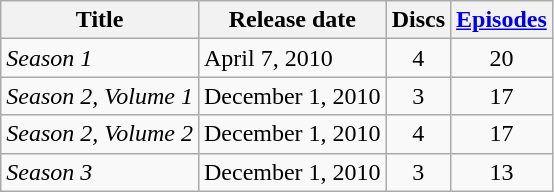<table class="wikitable">
<tr>
<th>Title</th>
<th style="text-align:center;">Release date</th>
<th>Discs</th>
<th><a href='#'>Episodes</a></th>
</tr>
<tr>
<td><em>Season 1</em></td>
<td>April 7, 2010</td>
<td style="text-align:center;">4</td>
<td style="text-align:center;">20</td>
</tr>
<tr>
<td><em>Season 2, Volume 1</em></td>
<td>December 1, 2010</td>
<td style="text-align:center;">3</td>
<td style="text-align:center;">17</td>
</tr>
<tr>
<td><em>Season 2, Volume 2</em></td>
<td>December 1, 2010</td>
<td style="text-align:center;">4</td>
<td style="text-align:center;">17</td>
</tr>
<tr>
<td><em>Season 3</em></td>
<td>December 1, 2010</td>
<td style="text-align:center;">3</td>
<td style="text-align:center;">13</td>
</tr>
</table>
